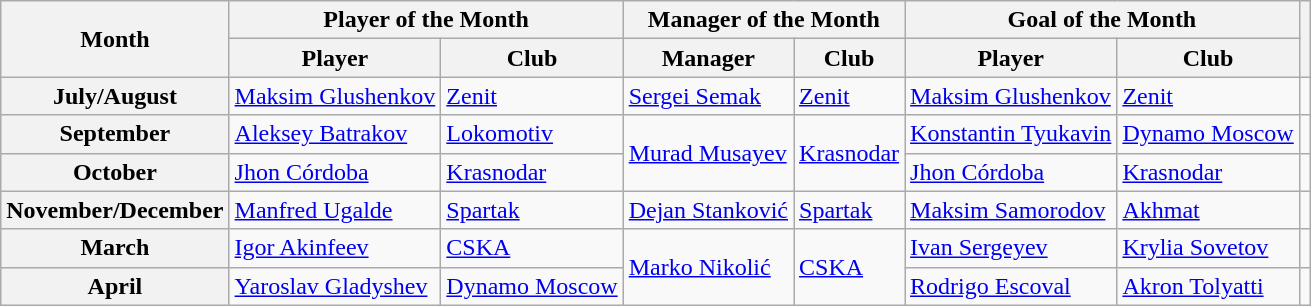<table class="wikitable">
<tr>
<th rowspan="2">Month</th>
<th colspan="2">Player of the Month</th>
<th colspan="2">Manager of the Month</th>
<th colspan="2">Goal of the Month</th>
<th rowspan="2"></th>
</tr>
<tr>
<th>Player</th>
<th>Club</th>
<th>Manager</th>
<th>Club</th>
<th>Player</th>
<th>Club</th>
</tr>
<tr>
<th>July/August</th>
<td> <a href='#'>Maksim Glushenkov</a></td>
<td><a href='#'>Zenit</a></td>
<td> <a href='#'>Sergei Semak</a></td>
<td><a href='#'>Zenit</a></td>
<td> <a href='#'>Maksim Glushenkov</a></td>
<td><a href='#'>Zenit</a></td>
<td align=center></td>
</tr>
<tr>
<th>September</th>
<td> <a href='#'>Aleksey Batrakov</a></td>
<td><a href='#'>Lokomotiv</a></td>
<td rowspan="2"> <a href='#'>Murad Musayev</a></td>
<td rowspan="2"><a href='#'>Krasnodar</a></td>
<td> <a href='#'>Konstantin Tyukavin</a></td>
<td><a href='#'>Dynamo Moscow</a></td>
<td align=center></td>
</tr>
<tr>
<th>October</th>
<td> <a href='#'>Jhon Córdoba</a></td>
<td><a href='#'>Krasnodar</a></td>
<td> <a href='#'>Jhon Córdoba</a></td>
<td><a href='#'>Krasnodar</a></td>
<td align=center></td>
</tr>
<tr>
<th>November/December</th>
<td> <a href='#'>Manfred Ugalde</a></td>
<td><a href='#'>Spartak</a></td>
<td> <a href='#'>Dejan Stanković</a></td>
<td><a href='#'>Spartak</a></td>
<td> <a href='#'>Maksim Samorodov</a></td>
<td><a href='#'>Akhmat</a></td>
<td align=center></td>
</tr>
<tr>
<th>March</th>
<td> <a href='#'>Igor Akinfeev</a></td>
<td><a href='#'>CSKA</a></td>
<td rowspan="2"> <a href='#'>Marko Nikolić</a></td>
<td rowspan="2"><a href='#'>CSKA</a></td>
<td> <a href='#'>Ivan Sergeyev</a></td>
<td><a href='#'>Krylia Sovetov</a></td>
<td align=center></td>
</tr>
<tr>
<th>April</th>
<td> <a href='#'>Yaroslav Gladyshev</a></td>
<td><a href='#'>Dynamo Moscow</a></td>
<td> <a href='#'>Rodrigo Escoval</a></td>
<td><a href='#'>Akron Tolyatti</a></td>
<td align=center></td>
</tr>
</table>
